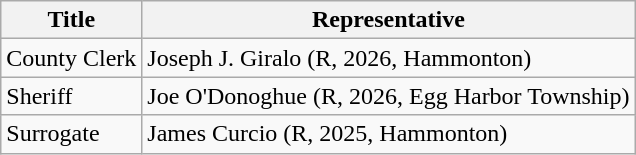<table class="wikitable sortable">
<tr>
<th>Title</th>
<th>Representative</th>
</tr>
<tr>
<td>County Clerk</td>
<td>Joseph J. Giralo (R, 2026, Hammonton)</td>
</tr>
<tr>
<td>Sheriff</td>
<td>Joe O'Donoghue (R, 2026, Egg Harbor Township)</td>
</tr>
<tr>
<td>Surrogate</td>
<td>James Curcio (R, 2025, Hammonton)</td>
</tr>
</table>
